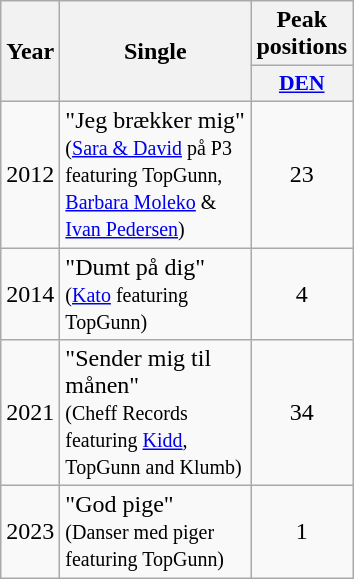<table class="wikitable">
<tr>
<th align="center" rowspan="2" width="10">Year</th>
<th align="center" rowspan="2" width="120">Single</th>
<th align="center" colspan="1" width="20">Peak positions</th>
</tr>
<tr>
<th scope="col" style="width:3em;font-size:90%;"><a href='#'>DEN</a></th>
</tr>
<tr>
<td style="text-align:center;">2012</td>
<td>"Jeg brækker mig" <br><small>(<a href='#'>Sara & David</a> på P3 featuring TopGunn, <a href='#'>Barbara Moleko</a> & <a href='#'>Ivan Pedersen</a>)</small></td>
<td style="text-align:center;">23</td>
</tr>
<tr>
<td style="text-align:center;">2014</td>
<td>"Dumt på dig" <br><small>(<a href='#'>Kato</a> featuring TopGunn)</small></td>
<td style="text-align:center;">4</td>
</tr>
<tr>
<td style="text-align:center;">2021</td>
<td>"Sender mig til månen" <br><small>(Cheff Records featuring <a href='#'>Kidd</a>, TopGunn and Klumb)</small></td>
<td style="text-align:center;">34<br></td>
</tr>
<tr>
<td style="text-align:center;">2023</td>
<td>"God pige" <br><small>(Danser med piger featuring TopGunn)</small></td>
<td style="text-align:center;">1<br></td>
</tr>
</table>
